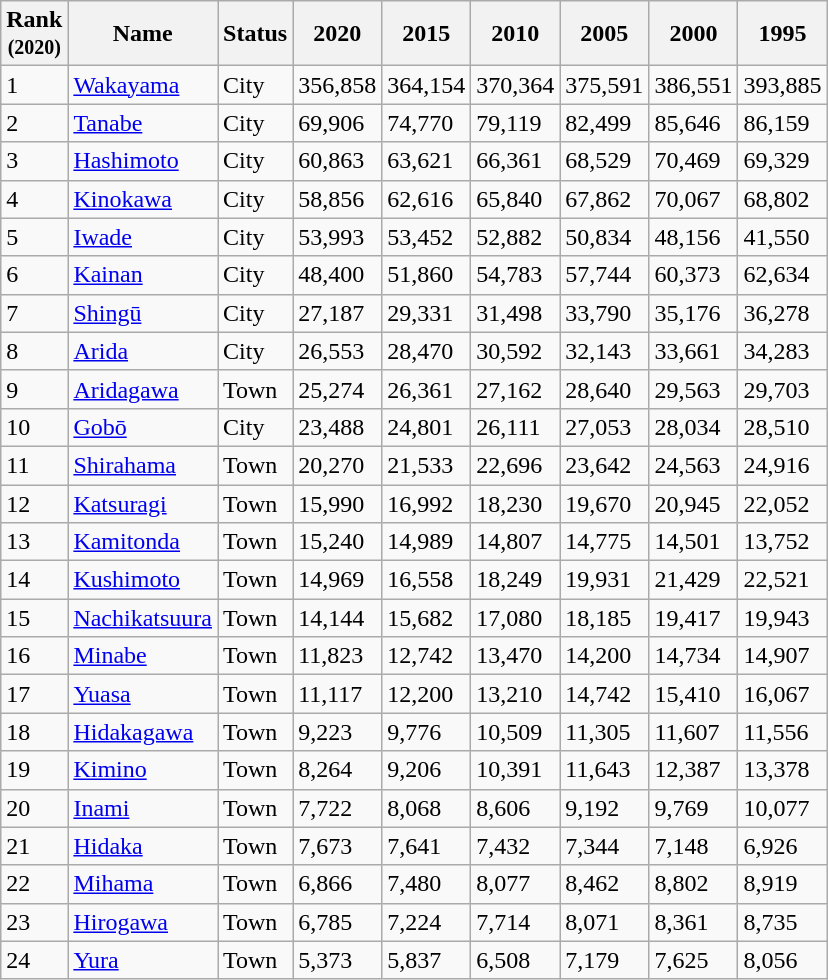<table class="wikitable sortable">
<tr>
<th>Rank<br><small>(2020)</small></th>
<th>Name</th>
<th>Status</th>
<th>2020</th>
<th>2015</th>
<th>2010</th>
<th>2005</th>
<th>2000</th>
<th>1995</th>
</tr>
<tr>
<td>1</td>
<td><a href='#'>Wakayama</a></td>
<td>City</td>
<td>356,858</td>
<td>364,154</td>
<td>370,364</td>
<td>375,591</td>
<td>386,551</td>
<td>393,885</td>
</tr>
<tr>
<td>2</td>
<td><a href='#'>Tanabe</a></td>
<td>City</td>
<td>69,906</td>
<td>74,770</td>
<td>79,119</td>
<td>82,499</td>
<td>85,646</td>
<td>86,159</td>
</tr>
<tr>
<td>3</td>
<td><a href='#'>Hashimoto</a></td>
<td>City</td>
<td>60,863</td>
<td>63,621</td>
<td>66,361</td>
<td>68,529</td>
<td>70,469</td>
<td>69,329</td>
</tr>
<tr>
<td>4</td>
<td><a href='#'>Kinokawa</a></td>
<td>City</td>
<td>58,856</td>
<td>62,616</td>
<td>65,840</td>
<td>67,862</td>
<td>70,067</td>
<td>68,802</td>
</tr>
<tr>
<td>5</td>
<td><a href='#'>Iwade</a></td>
<td>City</td>
<td>53,993</td>
<td>53,452</td>
<td>52,882</td>
<td>50,834</td>
<td>48,156</td>
<td>41,550</td>
</tr>
<tr>
<td>6</td>
<td><a href='#'>Kainan</a></td>
<td>City</td>
<td>48,400</td>
<td>51,860</td>
<td>54,783</td>
<td>57,744</td>
<td>60,373</td>
<td>62,634</td>
</tr>
<tr>
<td>7</td>
<td><a href='#'>Shingū</a></td>
<td>City</td>
<td>27,187</td>
<td>29,331</td>
<td>31,498</td>
<td>33,790</td>
<td>35,176</td>
<td>36,278</td>
</tr>
<tr>
<td>8</td>
<td><a href='#'>Arida</a></td>
<td>City</td>
<td>26,553</td>
<td>28,470</td>
<td>30,592</td>
<td>32,143</td>
<td>33,661</td>
<td>34,283</td>
</tr>
<tr>
<td>9</td>
<td><a href='#'>Aridagawa</a></td>
<td>Town</td>
<td>25,274</td>
<td>26,361</td>
<td>27,162</td>
<td>28,640</td>
<td>29,563</td>
<td>29,703</td>
</tr>
<tr>
<td>10</td>
<td><a href='#'>Gobō</a></td>
<td>City</td>
<td>23,488</td>
<td>24,801</td>
<td>26,111</td>
<td>27,053</td>
<td>28,034</td>
<td>28,510</td>
</tr>
<tr>
<td>11</td>
<td><a href='#'>Shirahama</a></td>
<td>Town</td>
<td>20,270</td>
<td>21,533</td>
<td>22,696</td>
<td>23,642</td>
<td>24,563</td>
<td>24,916</td>
</tr>
<tr>
<td>12</td>
<td><a href='#'>Katsuragi</a></td>
<td>Town</td>
<td>15,990</td>
<td>16,992</td>
<td>18,230</td>
<td>19,670</td>
<td>20,945</td>
<td>22,052</td>
</tr>
<tr>
<td>13</td>
<td><a href='#'>Kamitonda</a></td>
<td>Town</td>
<td>15,240</td>
<td>14,989</td>
<td>14,807</td>
<td>14,775</td>
<td>14,501</td>
<td>13,752</td>
</tr>
<tr>
<td>14</td>
<td><a href='#'>Kushimoto</a></td>
<td>Town</td>
<td>14,969</td>
<td>16,558</td>
<td>18,249</td>
<td>19,931</td>
<td>21,429</td>
<td>22,521</td>
</tr>
<tr>
<td>15</td>
<td><a href='#'>Nachikatsuura</a></td>
<td>Town</td>
<td>14,144</td>
<td>15,682</td>
<td>17,080</td>
<td>18,185</td>
<td>19,417</td>
<td>19,943</td>
</tr>
<tr>
<td>16</td>
<td><a href='#'>Minabe</a></td>
<td>Town</td>
<td>11,823</td>
<td>12,742</td>
<td>13,470</td>
<td>14,200</td>
<td>14,734</td>
<td>14,907</td>
</tr>
<tr>
<td>17</td>
<td><a href='#'>Yuasa</a></td>
<td>Town</td>
<td>11,117</td>
<td>12,200</td>
<td>13,210</td>
<td>14,742</td>
<td>15,410</td>
<td>16,067</td>
</tr>
<tr>
<td>18</td>
<td><a href='#'>Hidakagawa</a></td>
<td>Town</td>
<td>9,223</td>
<td>9,776</td>
<td>10,509</td>
<td>11,305</td>
<td>11,607</td>
<td>11,556</td>
</tr>
<tr>
<td>19</td>
<td><a href='#'>Kimino</a></td>
<td>Town</td>
<td>8,264</td>
<td>9,206</td>
<td>10,391</td>
<td>11,643</td>
<td>12,387</td>
<td>13,378</td>
</tr>
<tr>
<td>20</td>
<td><a href='#'>Inami</a></td>
<td>Town</td>
<td>7,722</td>
<td>8,068</td>
<td>8,606</td>
<td>9,192</td>
<td>9,769</td>
<td>10,077</td>
</tr>
<tr>
<td>21</td>
<td><a href='#'>Hidaka</a></td>
<td>Town</td>
<td>7,673</td>
<td>7,641</td>
<td>7,432</td>
<td>7,344</td>
<td>7,148</td>
<td>6,926</td>
</tr>
<tr>
<td>22</td>
<td><a href='#'>Mihama</a></td>
<td>Town</td>
<td>6,866</td>
<td>7,480</td>
<td>8,077</td>
<td>8,462</td>
<td>8,802</td>
<td>8,919</td>
</tr>
<tr>
<td>23</td>
<td><a href='#'>Hirogawa</a></td>
<td>Town</td>
<td>6,785</td>
<td>7,224</td>
<td>7,714</td>
<td>8,071</td>
<td>8,361</td>
<td>8,735</td>
</tr>
<tr>
<td>24</td>
<td><a href='#'>Yura</a></td>
<td>Town</td>
<td>5,373</td>
<td>5,837</td>
<td>6,508</td>
<td>7,179</td>
<td>7,625</td>
<td>8,056</td>
</tr>
</table>
